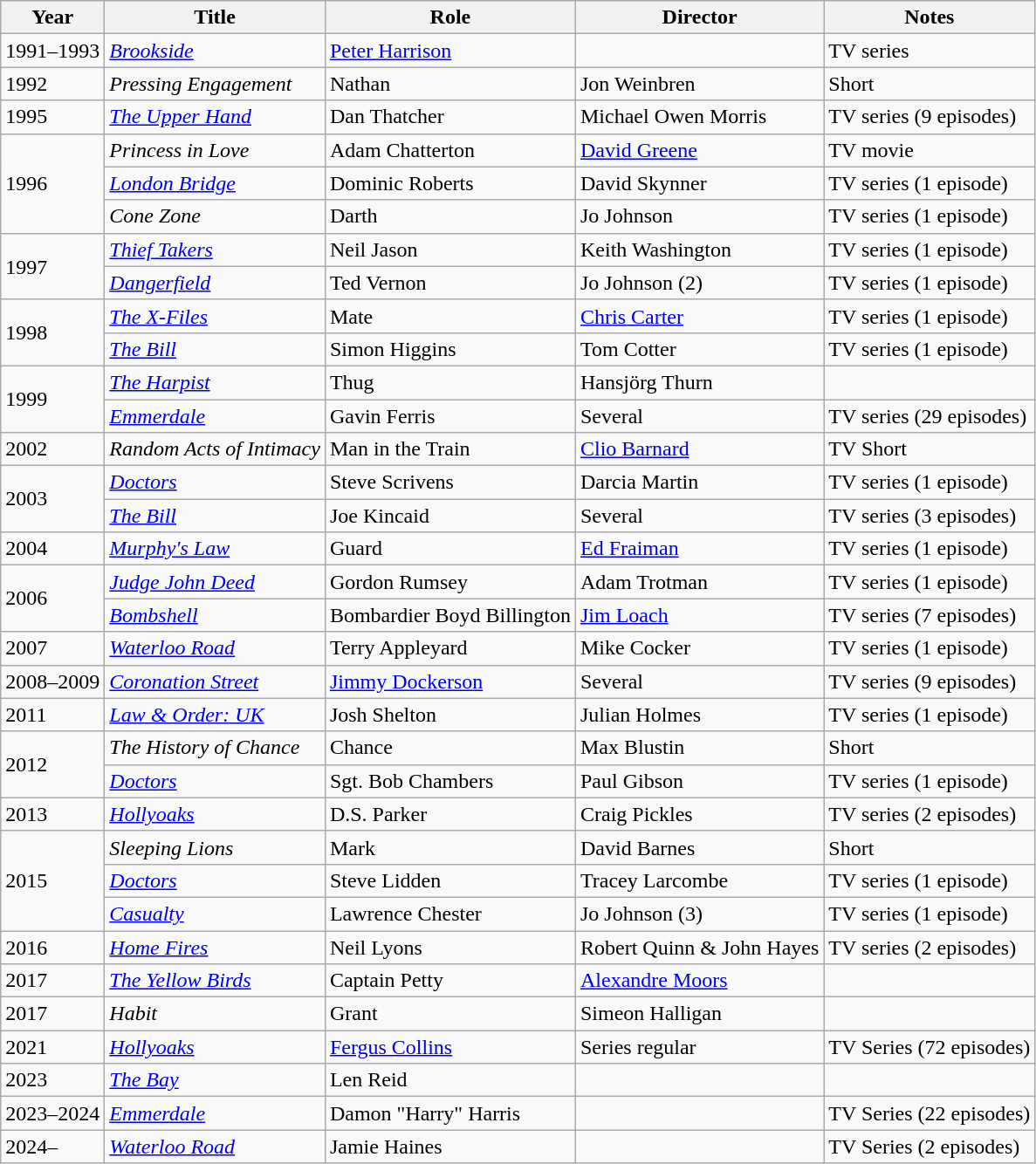<table class="wikitable sortable">
<tr>
<th>Year</th>
<th>Title</th>
<th>Role</th>
<th>Director</th>
<th class="unsortable">Notes</th>
</tr>
<tr>
<td>1991–1993</td>
<td><em><a href='#'>Brookside</a></em></td>
<td><a href='#'>Peter Harrison</a></td>
<td></td>
<td>TV series</td>
</tr>
<tr>
<td>1992</td>
<td><em>Pressing Engagement</em></td>
<td>Nathan</td>
<td>Jon Weinbren</td>
<td>Short</td>
</tr>
<tr>
<td>1995</td>
<td><em><a href='#'>The Upper Hand</a></em></td>
<td>Dan Thatcher</td>
<td>Michael Owen Morris</td>
<td>TV series (9 episodes)</td>
</tr>
<tr>
<td rowspan=3>1996</td>
<td><em>Princess in Love</em></td>
<td>Adam Chatterton</td>
<td><a href='#'>David Greene</a></td>
<td>TV movie</td>
</tr>
<tr>
<td><em><a href='#'>London Bridge</a></em></td>
<td>Dominic Roberts</td>
<td>David Skynner</td>
<td>TV series (1 episode)</td>
</tr>
<tr>
<td><em>Cone Zone</em></td>
<td>Darth</td>
<td>Jo Johnson</td>
<td>TV series (1 episode)</td>
</tr>
<tr>
<td rowspan=2>1997</td>
<td><em><a href='#'>Thief Takers</a></em></td>
<td>Neil Jason</td>
<td>Keith Washington</td>
<td>TV series (1 episode)</td>
</tr>
<tr>
<td><em><a href='#'>Dangerfield</a></em></td>
<td>Ted Vernon</td>
<td>Jo Johnson (2)</td>
<td>TV series (1 episode)</td>
</tr>
<tr>
<td rowspan=2>1998</td>
<td><em><a href='#'>The X-Files</a></em></td>
<td>Mate</td>
<td><a href='#'>Chris Carter</a></td>
<td>TV series (1 episode)</td>
</tr>
<tr>
<td><em><a href='#'>The Bill</a></em></td>
<td>Simon Higgins</td>
<td>Tom Cotter</td>
<td>TV series (1 episode)</td>
</tr>
<tr>
<td rowspan=2>1999</td>
<td><em><a href='#'>The Harpist</a></em></td>
<td>Thug</td>
<td>Hansjörg Thurn</td>
<td></td>
</tr>
<tr>
<td><em><a href='#'>Emmerdale</a></em></td>
<td>Gavin Ferris</td>
<td>Several</td>
<td>TV series (29 episodes)</td>
</tr>
<tr>
<td>2002</td>
<td><em>Random Acts of Intimacy</em></td>
<td>Man in the Train</td>
<td><a href='#'>Clio Barnard</a></td>
<td>TV Short</td>
</tr>
<tr>
<td rowspan=2>2003</td>
<td><em><a href='#'>Doctors</a></em></td>
<td>Steve Scrivens</td>
<td>Darcia Martin</td>
<td>TV series (1 episode)</td>
</tr>
<tr>
<td><em><a href='#'>The Bill</a></em></td>
<td>Joe Kincaid</td>
<td>Several</td>
<td>TV series (3 episodes)</td>
</tr>
<tr>
<td>2004</td>
<td><em><a href='#'>Murphy's Law</a></em></td>
<td>Guard</td>
<td><a href='#'>Ed Fraiman</a></td>
<td>TV series (1 episode)</td>
</tr>
<tr>
<td rowspan=2>2006</td>
<td><em><a href='#'>Judge John Deed</a></em></td>
<td>Gordon Rumsey</td>
<td>Adam Trotman</td>
<td>TV series (1 episode)</td>
</tr>
<tr>
<td><em><a href='#'>Bombshell</a></em></td>
<td>Bombardier Boyd Billington</td>
<td><a href='#'>Jim Loach</a></td>
<td>TV series (7 episodes)</td>
</tr>
<tr>
<td>2007</td>
<td><em><a href='#'>Waterloo Road</a></em></td>
<td>Terry Appleyard</td>
<td>Mike Cocker</td>
<td>TV series (1 episode)</td>
</tr>
<tr>
<td>2008–2009</td>
<td><em><a href='#'>Coronation Street</a></em></td>
<td><a href='#'>Jimmy Dockerson</a></td>
<td>Several</td>
<td>TV series (9 episodes)</td>
</tr>
<tr>
<td>2011</td>
<td><em><a href='#'>Law & Order: UK</a></em></td>
<td>Josh Shelton</td>
<td>Julian Holmes</td>
<td>TV series (1 episode)</td>
</tr>
<tr>
<td rowspan=2>2012</td>
<td><em>The History of Chance</em></td>
<td>Chance</td>
<td>Max Blustin</td>
<td>Short</td>
</tr>
<tr>
<td><em><a href='#'>Doctors</a></em></td>
<td>Sgt. Bob Chambers</td>
<td>Paul Gibson</td>
<td>TV series (1 episode)</td>
</tr>
<tr>
<td>2013</td>
<td><em><a href='#'>Hollyoaks</a></em></td>
<td>D.S. Parker</td>
<td>Craig Pickles</td>
<td>TV series (2 episodes)</td>
</tr>
<tr>
<td rowspan=3>2015</td>
<td><em>Sleeping Lions</em></td>
<td>Mark</td>
<td>David Barnes</td>
<td>Short</td>
</tr>
<tr>
<td><em><a href='#'>Doctors</a></em></td>
<td>Steve Lidden</td>
<td>Tracey Larcombe</td>
<td>TV series (1 episode)</td>
</tr>
<tr>
<td><em><a href='#'>Casualty</a></em></td>
<td>Lawrence Chester</td>
<td>Jo Johnson (3)</td>
<td>TV series (1 episode)</td>
</tr>
<tr>
<td>2016</td>
<td><em><a href='#'>Home Fires</a></em></td>
<td>Neil Lyons</td>
<td>Robert Quinn & John Hayes</td>
<td>TV series (2 episodes)</td>
</tr>
<tr>
<td>2017</td>
<td><em><a href='#'>The Yellow Birds</a></em></td>
<td>Captain Petty</td>
<td><a href='#'>Alexandre Moors</a></td>
<td></td>
</tr>
<tr>
<td>2017</td>
<td><em>Habit</em></td>
<td>Grant</td>
<td>Simeon Halligan</td>
<td></td>
</tr>
<tr>
<td>2021</td>
<td><em><a href='#'>Hollyoaks</a></em></td>
<td><a href='#'>Fergus Collins</a></td>
<td>Series regular</td>
<td>TV Series (72 episodes)</td>
</tr>
<tr>
<td>2023</td>
<td><em><a href='#'>The Bay</a></em></td>
<td>Len Reid</td>
<td></td>
<td></td>
</tr>
<tr>
<td>2023–2024</td>
<td><em><a href='#'>Emmerdale</a></em></td>
<td>Damon "Harry" Harris</td>
<td></td>
<td>TV Series (22 episodes)</td>
</tr>
<tr>
<td>2024–</td>
<td><em><a href='#'>Waterloo Road</a></em></td>
<td>Jamie Haines</td>
<td></td>
<td>TV Series (2 episodes)</td>
</tr>
</table>
